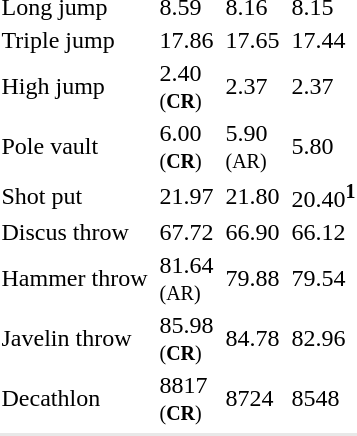<table>
<tr>
<td>Long jump<br></td>
<td></td>
<td>8.59</td>
<td></td>
<td>8.16</td>
<td></td>
<td>8.15</td>
</tr>
<tr>
<td>Triple jump<br></td>
<td></td>
<td>17.86</td>
<td></td>
<td>17.65</td>
<td></td>
<td>17.44</td>
</tr>
<tr>
<td>High jump<br></td>
<td></td>
<td>2.40<br><small>(<strong>CR</strong>)</small></td>
<td></td>
<td>2.37</td>
<td></td>
<td>2.37</td>
</tr>
<tr>
<td rowspan="2">Pole vault<br></td>
<td rowspan="2"></td>
<td rowspan="2">6.00<br><small>(<strong>CR</strong>)</small></td>
<td rowspan="2"></td>
<td rowspan="2">5.90<br><small>(AR)</small></td>
<td></td>
<td rowspan="2">5.80</td>
</tr>
<tr>
<td></td>
</tr>
<tr>
<td>Shot put<br></td>
<td></td>
<td>21.97</td>
<td></td>
<td>21.80</td>
<td></td>
<td>20.40<sup><strong>1</strong></sup></td>
</tr>
<tr>
<td>Discus throw<br></td>
<td></td>
<td>67.72</td>
<td></td>
<td>66.90</td>
<td></td>
<td>66.12</td>
</tr>
<tr>
<td>Hammer throw<br></td>
<td></td>
<td>81.64<br><small>(AR)</small></td>
<td></td>
<td>79.88</td>
<td></td>
<td>79.54</td>
</tr>
<tr>
<td>Javelin throw<br></td>
<td></td>
<td>85.98<br><small>(<strong>CR</strong>)</small></td>
<td></td>
<td>84.78</td>
<td></td>
<td>82.96</td>
</tr>
<tr>
<td>Decathlon<br></td>
<td></td>
<td>8817<br><small>(<strong>CR</strong>)</small></td>
<td></td>
<td>8724</td>
<td></td>
<td>8548</td>
</tr>
<tr>
</tr>
<tr bgcolor= e8e8e8>
<td colspan=7></td>
</tr>
</table>
